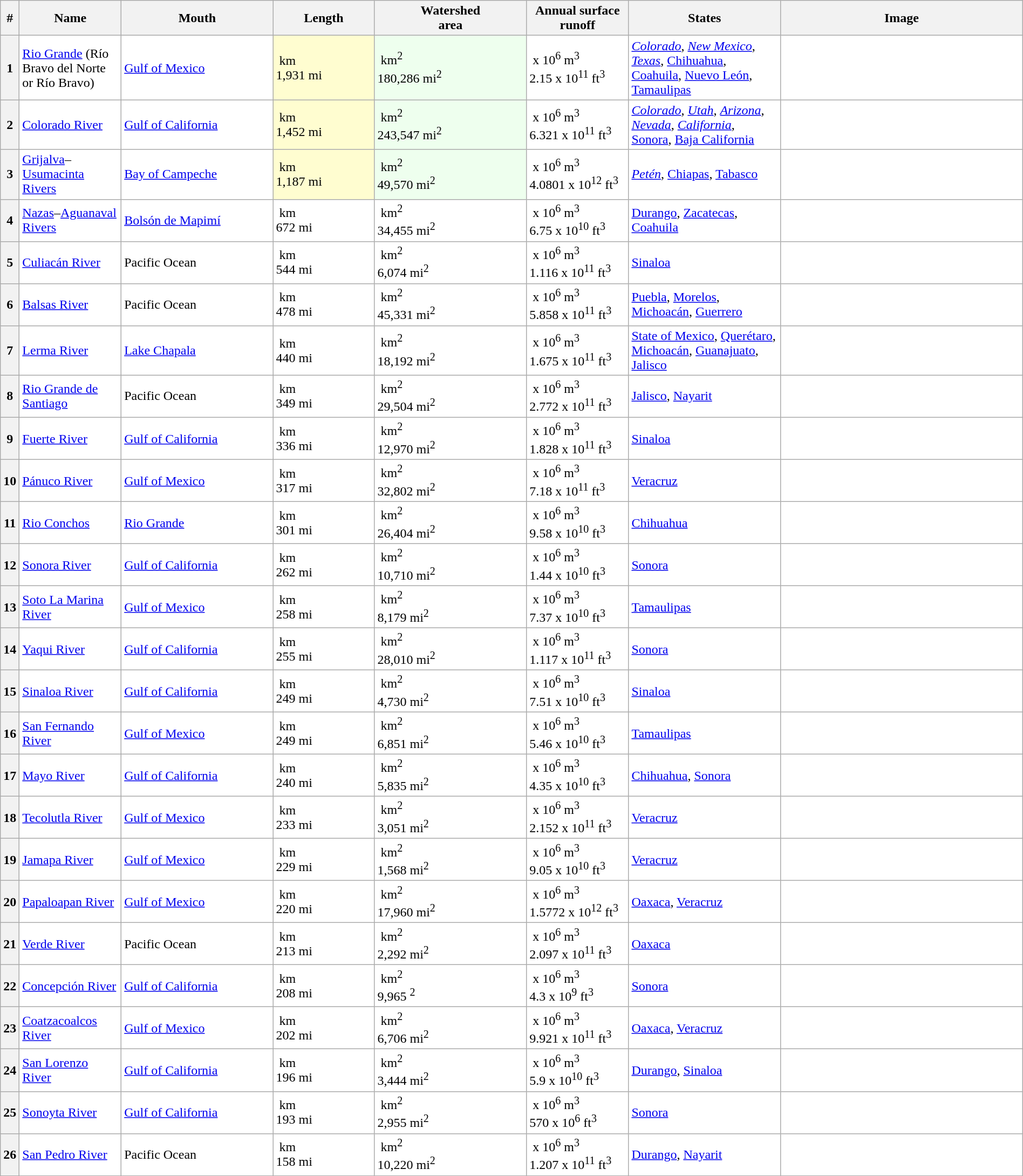<table class="wikitable sortable plainrowheaders" style="width:100%; background:#fff;">
<tr>
<th scope="col" width=01%><strong>#</strong></th>
<th scope="col" width=10%><strong>Name</strong></th>
<th scope="col" width=15%><strong>Mouth</strong></th>
<th scope="col" width=10%><strong>Length</strong></th>
<th scope="col" width=15%><strong>Watershed<br>area</strong></th>
<th scope="col" width=10%><strong>Annual surface runoff</strong></th>
<th scope="col" width=15%><strong>States</strong></th>
<th scope="col" width= 24% class="unsortable"><strong>Image</strong></th>
</tr>
<tr ->
<th scope="row">1</th>
<td><a href='#'>Rio Grande</a> (Río Bravo del Norte or Río Bravo)</td>
<td><a href='#'>Gulf of Mexico</a><br></td>
<td style="background:#fffdd0;"> km<br>1,931 mi<br></td>
<td style="background:#eeffee;"> km<sup>2</sup><br>180,286 mi<sup>2</sup><br></td>
<td> x 10<sup>6</sup> m<sup>3</sup><br>2.15 x 10<sup>11</sup> ft<sup>3</sup><br></td>
<td><em><a href='#'>Colorado</a></em>, <em><a href='#'>New Mexico</a></em>, <em><a href='#'>Texas</a></em>, <a href='#'>Chihuahua</a>, <a href='#'>Coahuila</a>, <a href='#'>Nuevo León</a>, <a href='#'>Tamaulipas</a></td>
<td></td>
</tr>
<tr>
<th scope="row">2</th>
<td><a href='#'>Colorado River</a></td>
<td><a href='#'>Gulf of California</a><br></td>
<td style="background:#fffdd0;"> km<br>1,452 mi<br></td>
<td style="background:#eeffee;"> km<sup>2</sup><br>243,547 mi<sup>2</sup><br></td>
<td> x 10<sup>6</sup> m<sup>3</sup><br>6.321 x 10<sup>11</sup> ft<sup>3</sup><br></td>
<td><em><a href='#'>Colorado</a></em>, <em><a href='#'>Utah</a></em>, <em><a href='#'>Arizona</a></em>, <em><a href='#'>Nevada</a></em>, <em><a href='#'>California</a></em>, <a href='#'>Sonora</a>, <a href='#'>Baja California</a></td>
<td></td>
</tr>
<tr>
<th scope="row">3</th>
<td><a href='#'>Grijalva</a>–<a href='#'>Usumacinta Rivers</a></td>
<td><a href='#'>Bay of Campeche</a><br></td>
<td style="background:#fffdd0;"> km<br>1,187 mi<br></td>
<td style="background:#eeffee;"> km<sup>2</sup><br>49,570 mi<sup>2</sup><br></td>
<td> x 10<sup>6</sup> m<sup>3</sup><br>4.0801 x 10<sup>12</sup> ft<sup>3</sup><br></td>
<td><em><a href='#'>Petén</a></em>, <a href='#'>Chiapas</a>, <a href='#'>Tabasco</a></td>
<td></td>
</tr>
<tr>
<th scope="row">4</th>
<td><a href='#'>Nazas</a>–<a href='#'>Aguanaval Rivers</a></td>
<td><a href='#'>Bolsón de Mapimí</a><br></td>
<td> km<br>672 mi</td>
<td> km<sup>2</sup><br>34,455 mi<sup>2</sup></td>
<td> x 10<sup>6</sup> m<sup>3</sup><br>6.75 x 10<sup>10</sup> ft<sup>3</sup></td>
<td><a href='#'>Durango</a>, <a href='#'>Zacatecas</a>, <a href='#'>Coahuila</a></td>
<td></td>
</tr>
<tr>
<th scope="row">5</th>
<td><a href='#'>Culiacán River</a></td>
<td>Pacific Ocean<br></td>
<td> km<br>544 mi</td>
<td> km<sup>2</sup><br>6,074 mi<sup>2</sup></td>
<td> x 10<sup>6</sup> m<sup>3</sup><br>1.116 x 10<sup>11</sup> ft<sup>3</sup></td>
<td><a href='#'>Sinaloa</a></td>
<td></td>
</tr>
<tr>
<th scope="row">6</th>
<td><a href='#'>Balsas River</a></td>
<td>Pacific Ocean<br></td>
<td> km<br>478 mi</td>
<td> km<sup>2</sup><br>45,331 mi<sup>2</sup></td>
<td> x 10<sup>6</sup> m<sup>3</sup><br>5.858 x 10<sup>11</sup> ft<sup>3</sup></td>
<td><a href='#'>Puebla</a>, <a href='#'>Morelos</a>, <a href='#'>Michoacán</a>, <a href='#'>Guerrero</a></td>
<td></td>
</tr>
<tr>
<th scope="row">7</th>
<td><a href='#'>Lerma River</a></td>
<td><a href='#'>Lake Chapala</a><br></td>
<td> km<br>440 mi</td>
<td> km<sup>2</sup><br>18,192 mi<sup>2</sup></td>
<td> x 10<sup>6</sup> m<sup>3</sup><br>1.675 x 10<sup>11</sup> ft<sup>3</sup></td>
<td><a href='#'>State of Mexico</a>, <a href='#'>Querétaro</a>, <a href='#'>Michoacán</a>, <a href='#'>Guanajuato</a>, <a href='#'>Jalisco</a></td>
<td></td>
</tr>
<tr>
<th scope="row">8</th>
<td><a href='#'>Rio Grande de Santiago</a></td>
<td>Pacific Ocean<br></td>
<td> km<br>349 mi</td>
<td> km<sup>2</sup><br>29,504 mi<sup>2</sup></td>
<td> x 10<sup>6</sup> m<sup>3</sup><br>2.772 x 10<sup>11</sup> ft<sup>3</sup></td>
<td><a href='#'>Jalisco</a>, <a href='#'>Nayarit</a></td>
<td></td>
</tr>
<tr>
<th scope="row">9</th>
<td><a href='#'>Fuerte River</a></td>
<td><a href='#'>Gulf of California</a><br></td>
<td> km<br>336 mi</td>
<td> km<sup>2</sup><br>12,970 mi<sup>2</sup></td>
<td> x 10<sup>6</sup> m<sup>3</sup><br>1.828 x 10<sup>11</sup> ft<sup>3</sup></td>
<td><a href='#'>Sinaloa</a></td>
<td></td>
</tr>
<tr>
<th scope="row">10</th>
<td><a href='#'>Pánuco River</a></td>
<td><a href='#'>Gulf of Mexico</a><br></td>
<td> km<br>317 mi</td>
<td> km<sup>2</sup><br>32,802 mi<sup>2</sup></td>
<td> x 10<sup>6</sup> m<sup>3</sup><br>7.18 x 10<sup>11</sup> ft<sup>3</sup></td>
<td><a href='#'>Veracruz</a></td>
<td></td>
</tr>
<tr>
<th scope="row">11</th>
<td><a href='#'>Rio Conchos</a></td>
<td><a href='#'>Rio Grande</a><br></td>
<td> km<br>301 mi</td>
<td> km<sup>2</sup><br>26,404 mi<sup>2</sup></td>
<td> x 10<sup>6</sup> m<sup>3</sup><br>9.58 x 10<sup>10</sup> ft<sup>3</sup></td>
<td><a href='#'>Chihuahua</a></td>
<td></td>
</tr>
<tr>
<th scope="row">12</th>
<td><a href='#'>Sonora River</a></td>
<td><a href='#'>Gulf of California</a><br></td>
<td> km<br>262 mi</td>
<td> km<sup>2</sup><br>10,710 mi<sup>2</sup></td>
<td> x 10<sup>6</sup> m<sup>3</sup><br>1.44 x 10<sup>10</sup> ft<sup>3</sup></td>
<td><a href='#'>Sonora</a></td>
<td></td>
</tr>
<tr>
<th scope="row">13</th>
<td><a href='#'>Soto La Marina River</a></td>
<td><a href='#'>Gulf of Mexico</a><br></td>
<td> km<br>258 mi</td>
<td> km<sup>2</sup><br>8,179 mi<sup>2</sup></td>
<td> x 10<sup>6</sup> m<sup>3</sup><br>7.37 x 10<sup>10</sup> ft<sup>3</sup></td>
<td><a href='#'>Tamaulipas</a></td>
<td></td>
</tr>
<tr>
<th scope="row">14</th>
<td><a href='#'>Yaqui River</a></td>
<td><a href='#'>Gulf of California</a><br></td>
<td> km<br>255 mi</td>
<td> km<sup>2</sup><br>28,010 mi<sup>2</sup></td>
<td> x 10<sup>6</sup> m<sup>3</sup><br>1.117 x 10<sup>11</sup> ft<sup>3</sup></td>
<td><a href='#'>Sonora</a></td>
<td></td>
</tr>
<tr>
<th scope="row">15</th>
<td><a href='#'>Sinaloa River</a></td>
<td><a href='#'>Gulf of California</a><br></td>
<td> km<br>249 mi</td>
<td> km<sup>2</sup><br>4,730 mi<sup>2</sup></td>
<td> x 10<sup>6</sup> m<sup>3</sup><br>7.51 x 10<sup>10</sup> ft<sup>3</sup></td>
<td><a href='#'>Sinaloa</a></td>
<td></td>
</tr>
<tr>
<th scope="row">16</th>
<td><a href='#'>San Fernando River</a></td>
<td><a href='#'>Gulf of Mexico</a><br></td>
<td> km<br>249 mi</td>
<td> km<sup>2</sup><br>6,851 mi<sup>2</sup></td>
<td> x 10<sup>6</sup> m<sup>3</sup><br>5.46 x 10<sup>10</sup> ft<sup>3</sup></td>
<td><a href='#'>Tamaulipas</a></td>
<td></td>
</tr>
<tr>
<th scope="row">17</th>
<td><a href='#'>Mayo River</a></td>
<td><a href='#'>Gulf of California</a><br></td>
<td> km<br>240 mi</td>
<td> km<sup>2</sup><br>5,835 mi<sup>2</sup></td>
<td> x 10<sup>6</sup> m<sup>3</sup><br>4.35 x 10<sup>10</sup> ft<sup>3</sup></td>
<td><a href='#'>Chihuahua</a>, <a href='#'>Sonora</a></td>
<td></td>
</tr>
<tr>
<th scope="row">18</th>
<td><a href='#'>Tecolutla River</a></td>
<td><a href='#'>Gulf of Mexico</a><br></td>
<td> km<br>233 mi</td>
<td> km<sup>2</sup><br>3,051 mi<sup>2</sup></td>
<td> x 10<sup>6</sup> m<sup>3</sup><br>2.152 x 10<sup>11</sup> ft<sup>3</sup></td>
<td><a href='#'>Veracruz</a></td>
<td></td>
</tr>
<tr>
<th scope="row">19</th>
<td><a href='#'>Jamapa River</a></td>
<td><a href='#'>Gulf of Mexico</a><br></td>
<td> km<br>229 mi</td>
<td> km<sup>2</sup><br>1,568 mi<sup>2</sup></td>
<td> x 10<sup>6</sup> m<sup>3</sup><br>9.05 x 10<sup>10</sup> ft<sup>3</sup></td>
<td><a href='#'>Veracruz</a></td>
<td></td>
</tr>
<tr>
<th scope="row">20</th>
<td><a href='#'>Papaloapan River</a></td>
<td><a href='#'>Gulf of Mexico</a><br></td>
<td> km<br>220 mi</td>
<td> km<sup>2</sup><br>17,960 mi<sup>2</sup></td>
<td> x 10<sup>6</sup> m<sup>3</sup><br>1.5772 x 10<sup>12</sup> ft<sup>3</sup></td>
<td><a href='#'>Oaxaca</a>, <a href='#'>Veracruz</a></td>
<td></td>
</tr>
<tr>
<th scope="row">21</th>
<td><a href='#'>Verde River</a></td>
<td>Pacific Ocean<br></td>
<td> km<br>213 mi</td>
<td> km<sup>2</sup><br>2,292 mi<sup>2</sup></td>
<td> x 10<sup>6</sup> m<sup>3</sup><br>2.097 x 10<sup>11</sup> ft<sup>3</sup></td>
<td><a href='#'>Oaxaca</a></td>
<td></td>
</tr>
<tr>
<th scope="row">22</th>
<td><a href='#'>Concepción River</a></td>
<td><a href='#'>Gulf of California</a><br></td>
<td> km<br>208 mi</td>
<td> km<sup>2</sup><br>9,965 <sup>2</sup></td>
<td> x 10<sup>6</sup> m<sup>3</sup><br>4.3 x 10<sup>9</sup> ft<sup>3</sup></td>
<td><a href='#'>Sonora</a></td>
<td></td>
</tr>
<tr>
<th scope="row">23</th>
<td><a href='#'>Coatzacoalcos River</a></td>
<td><a href='#'>Gulf of Mexico</a><br></td>
<td> km<br>202 mi</td>
<td> km<sup>2</sup><br>6,706 mi<sup>2</sup></td>
<td> x 10<sup>6</sup> m<sup>3</sup><br>9.921 x 10<sup>11</sup> ft<sup>3</sup></td>
<td><a href='#'>Oaxaca</a>, <a href='#'>Veracruz</a></td>
<td></td>
</tr>
<tr>
<th scope="row">24</th>
<td><a href='#'>San Lorenzo River</a></td>
<td><a href='#'>Gulf of California</a><br></td>
<td> km<br>196 mi</td>
<td> km<sup>2</sup><br>3,444 mi<sup>2</sup></td>
<td> x 10<sup>6</sup> m<sup>3</sup><br>5.9 x 10<sup>10</sup> ft<sup>3</sup></td>
<td><a href='#'>Durango</a>, <a href='#'>Sinaloa</a></td>
<td></td>
</tr>
<tr>
<th scope="row">25</th>
<td><a href='#'>Sonoyta River</a></td>
<td><a href='#'>Gulf of California</a><br></td>
<td> km<br>193 mi</td>
<td> km<sup>2</sup><br>2,955 mi<sup>2</sup></td>
<td> x 10<sup>6</sup> m<sup>3</sup><br>570 x 10<sup>6</sup> ft<sup>3</sup></td>
<td><a href='#'>Sonora</a></td>
<td></td>
</tr>
<tr>
<th scope="row">26</th>
<td><a href='#'>San Pedro River</a></td>
<td>Pacific Ocean<br></td>
<td> km<br>158 mi</td>
<td> km<sup>2</sup><br>10,220 mi<sup>2</sup></td>
<td> x 10<sup>6</sup> m<sup>3</sup><br>1.207 x 10<sup>11</sup> ft<sup>3</sup></td>
<td><a href='#'>Durango</a>, <a href='#'>Nayarit</a></td>
<td></td>
</tr>
</table>
